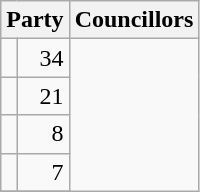<table class="wikitable sortable">
<tr>
<th colspan="2">Party</th>
<th>Councillors</th>
</tr>
<tr>
<td></td>
<td style="text-align:right">34</td>
</tr>
<tr>
<td></td>
<td style="text-align:right">21</td>
</tr>
<tr>
<td></td>
<td style="text-align:right">8</td>
</tr>
<tr>
<td></td>
<td style="text-align:right">7</td>
</tr>
<tr>
</tr>
</table>
